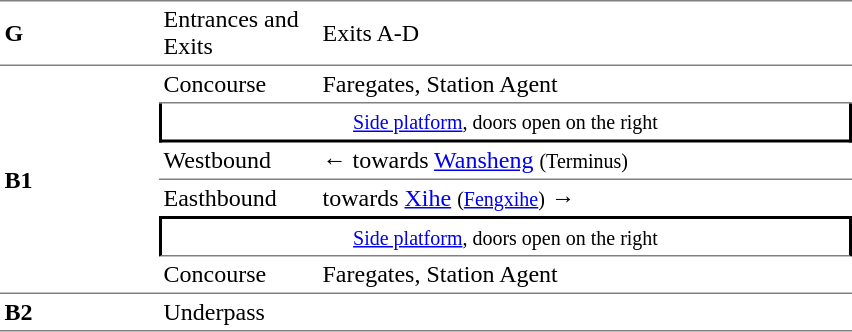<table cellspacing=0 cellpadding=3>
<tr>
<td style="border-top:solid 1px gray;border-bottom:solid 1px gray;" width=100><strong>G</strong></td>
<td style="border-top:solid 1px gray;border-bottom:solid 1px gray;" width=100>Entrances and Exits</td>
<td style="border-top:solid 1px gray;border-bottom:solid 1px gray;" width=350>Exits A-D</td>
</tr>
<tr>
<td style="border-bottom:solid 1px gray;" rowspan=6><strong>B1</strong></td>
<td style="border-bottom:solid 1px gray;">Concourse</td>
<td style="border-bottom:solid 1px gray;">Faregates, Station Agent</td>
</tr>
<tr>
<td style="border-right:solid 2px black;border-left:solid 2px black;border-bottom:solid 2px black;text-align:center;" colspan=2><small><a href='#'>Side platform</a>, doors open on the right</small></td>
</tr>
<tr>
<td style="border-bottom:solid 1px gray;">Westbound</td>
<td style="border-bottom:solid 1px gray;">←  towards <a href='#'>Wansheng</a> <small>(Terminus)</small></td>
</tr>
<tr>
<td>Easthbound</td>
<td>  towards <a href='#'>Xihe</a> <small>(<a href='#'>Fengxihe</a>)</small> →</td>
</tr>
<tr>
<td style="border-right:solid 2px black;border-left:solid 2px black;border-top:solid 2px black;border-bottom:solid 1px gray;text-align:center;" colspan=2><small><a href='#'>Side platform</a>, doors open on the right</small></td>
</tr>
<tr>
<td style="border-bottom:solid 1px gray;">Concourse</td>
<td style="border-bottom:solid 1px gray;">Faregates, Station Agent</td>
</tr>
<tr>
<td style="border-bottom:solid 1px gray;"><strong>B2</strong></td>
<td style="border-bottom:solid 1px gray;">Underpass</td>
<td style="border-bottom:solid 1px gray;"></td>
</tr>
</table>
